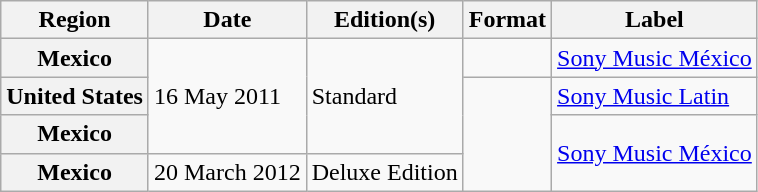<table class="wikitable plainrowheaders">
<tr>
<th scope="col">Region</th>
<th scope="col">Date</th>
<th scope="col">Edition(s)</th>
<th scope="col">Format</th>
<th scope="col">Label</th>
</tr>
<tr>
<th scope="row">Mexico</th>
<td rowspan="3">16 May 2011</td>
<td rowspan="3">Standard</td>
<td></td>
<td><a href='#'>Sony Music México</a></td>
</tr>
<tr>
<th scope="row">United States</th>
<td rowspan="3" scope="row"></td>
<td><a href='#'>Sony Music Latin</a></td>
</tr>
<tr>
<th scope="row">Mexico</th>
<td rowspan="2"><a href='#'>Sony Music México</a></td>
</tr>
<tr>
<th scope="row">Mexico</th>
<td>20 March 2012</td>
<td>Deluxe Edition</td>
</tr>
</table>
